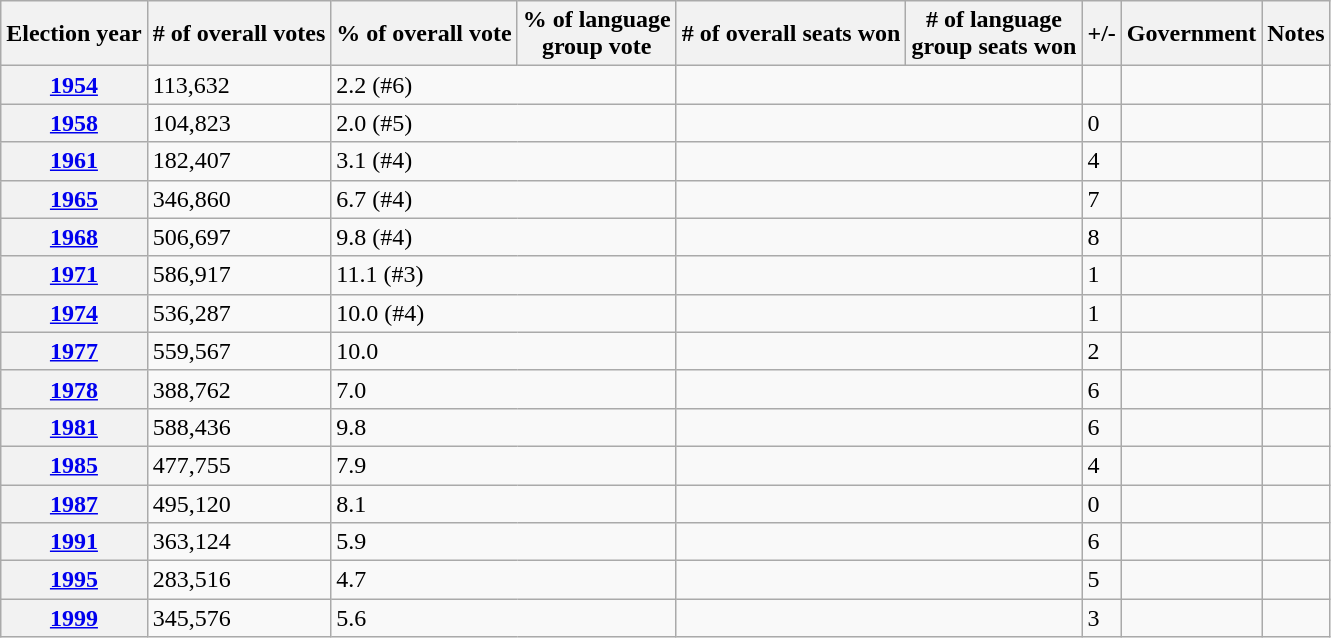<table class=wikitable>
<tr>
<th>Election year</th>
<th># of overall votes</th>
<th>% of overall vote</th>
<th>% of language<br>group vote</th>
<th># of overall seats won</th>
<th># of language<br>group seats won</th>
<th>+/-</th>
<th>Government</th>
<th>Notes</th>
</tr>
<tr>
<th><a href='#'>1954</a></th>
<td>113,632</td>
<td colspan=2>2.2 (#6)</td>
<td colspan=2></td>
<td></td>
<td></td>
<td></td>
</tr>
<tr>
<th><a href='#'>1958</a></th>
<td>104,823</td>
<td colspan=2>2.0 (#5)</td>
<td colspan=2></td>
<td> 0</td>
<td></td>
<td></td>
</tr>
<tr>
<th><a href='#'>1961</a></th>
<td>182,407</td>
<td colspan=2>3.1 (#4)</td>
<td colspan=2></td>
<td> 4</td>
<td></td>
<td></td>
</tr>
<tr>
<th><a href='#'>1965</a></th>
<td>346,860</td>
<td colspan=2>6.7 (#4)</td>
<td colspan=2></td>
<td> 7</td>
<td></td>
<td></td>
</tr>
<tr>
<th><a href='#'>1968</a></th>
<td>506,697</td>
<td colspan=2>9.8 (#4)</td>
<td colspan=2></td>
<td> 8</td>
<td></td>
<td></td>
</tr>
<tr>
<th><a href='#'>1971</a></th>
<td>586,917</td>
<td colspan=2>11.1 (#3)</td>
<td colspan=2></td>
<td> 1</td>
<td></td>
<td></td>
</tr>
<tr>
<th><a href='#'>1974</a></th>
<td>536,287</td>
<td colspan=2>10.0 (#4)</td>
<td colspan=2></td>
<td> 1</td>
<td></td>
<td></td>
</tr>
<tr>
<th><a href='#'>1977</a></th>
<td>559,567</td>
<td colspan=2>10.0</td>
<td colspan=2></td>
<td> 2</td>
<td></td>
<td></td>
</tr>
<tr>
<th><a href='#'>1978</a></th>
<td>388,762</td>
<td colspan=2>7.0</td>
<td colspan=2></td>
<td> 6</td>
<td></td>
<td></td>
</tr>
<tr>
<th><a href='#'>1981</a></th>
<td>588,436</td>
<td colspan=2>9.8</td>
<td colspan=2></td>
<td> 6</td>
<td></td>
<td></td>
</tr>
<tr>
<th><a href='#'>1985</a></th>
<td>477,755</td>
<td colspan=2>7.9</td>
<td colspan=2></td>
<td> 4</td>
<td></td>
<td></td>
</tr>
<tr>
<th><a href='#'>1987</a></th>
<td>495,120</td>
<td colspan=2>8.1</td>
<td colspan=2></td>
<td> 0</td>
<td></td>
<td></td>
</tr>
<tr>
<th><a href='#'>1991</a></th>
<td>363,124</td>
<td colspan=2>5.9</td>
<td colspan=2></td>
<td> 6</td>
<td></td>
<td></td>
</tr>
<tr>
<th><a href='#'>1995</a></th>
<td>283,516</td>
<td colspan=2>4.7</td>
<td colspan=2></td>
<td> 5</td>
<td></td>
<td></td>
</tr>
<tr>
<th><a href='#'>1999</a></th>
<td>345,576</td>
<td colspan=2>5.6</td>
<td colspan=2></td>
<td> 3</td>
<td></td>
<td></td>
</tr>
</table>
